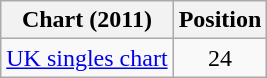<table class="wikitable">
<tr>
<th scope="col">Chart (2011)</th>
<th scope="col">Position</th>
</tr>
<tr>
<td><a href='#'>UK singles chart</a></td>
<td style="text-align:center;">24</td>
</tr>
</table>
